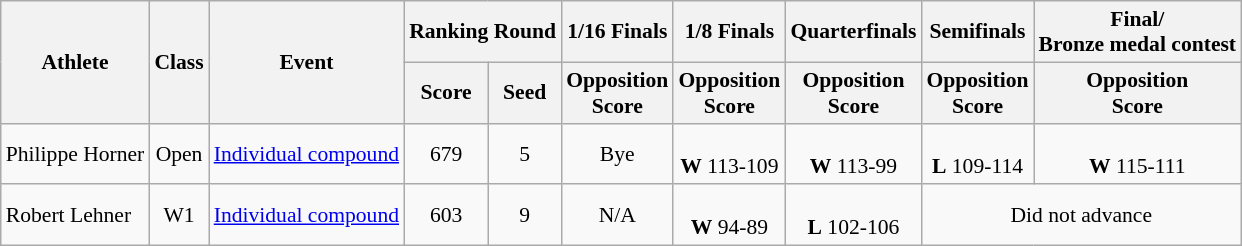<table class="wikitable" style="font-size:90%">
<tr>
<th rowspan="2">Athlete</th>
<th rowspan="2">Class</th>
<th rowspan="2">Event</th>
<th colspan="2">Ranking Round</th>
<th>1/16 Finals</th>
<th>1/8 Finals</th>
<th>Quarterfinals</th>
<th>Semifinals</th>
<th>Final/<br>Bronze medal contest</th>
</tr>
<tr>
<th>Score</th>
<th>Seed</th>
<th>Opposition<br>Score</th>
<th>Opposition<br>Score</th>
<th>Opposition<br>Score</th>
<th>Opposition<br>Score</th>
<th>Opposition<br>Score</th>
</tr>
<tr>
<td>Philippe Horner</td>
<td align="center">Open</td>
<td><a href='#'>Individual compound</a></td>
<td align=center>679</td>
<td align=center>5</td>
<td align=center>Bye</td>
<td align=center><br><strong>W</strong> 113-109</td>
<td align=center><br><strong>W</strong> 113-99</td>
<td align=center><br><strong>L</strong> 109-114</td>
<td align=center><br><strong>W</strong> 115-111 </td>
</tr>
<tr>
<td>Robert Lehner</td>
<td align="center">W1</td>
<td><a href='#'>Individual compound</a></td>
<td align=center>603</td>
<td align=center>9</td>
<td align=center>N/A</td>
<td align=center><br><strong>W</strong> 94-89</td>
<td align=center><br><strong>L</strong> 102-106</td>
<td align="center" colspan="2">Did not advance</td>
</tr>
</table>
